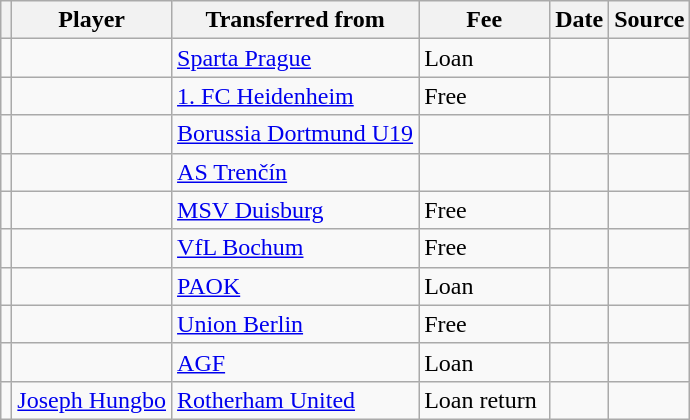<table class="wikitable plainrowheaders sortable">
<tr>
<th></th>
<th scope="col">Player</th>
<th>Transferred from</th>
<th style="width: 80px;">Fee</th>
<th scope="col">Date</th>
<th scope="col">Source</th>
</tr>
<tr>
<td align="center"></td>
<td></td>
<td> <a href='#'>Sparta Prague</a></td>
<td>Loan</td>
<td></td>
<td></td>
</tr>
<tr>
<td align="center"></td>
<td></td>
<td> <a href='#'>1. FC Heidenheim</a></td>
<td>Free</td>
<td></td>
<td></td>
</tr>
<tr>
<td align="center"></td>
<td></td>
<td> <a href='#'>Borussia Dortmund U19</a></td>
<td></td>
<td></td>
<td></td>
</tr>
<tr>
<td align="center"></td>
<td></td>
<td> <a href='#'>AS Trenčín</a></td>
<td></td>
<td></td>
<td></td>
</tr>
<tr>
<td align="center"></td>
<td></td>
<td> <a href='#'>MSV Duisburg</a></td>
<td>Free</td>
<td></td>
<td></td>
</tr>
<tr>
<td align="center"></td>
<td></td>
<td> <a href='#'>VfL Bochum</a></td>
<td>Free</td>
<td></td>
<td></td>
</tr>
<tr>
<td align="center"></td>
<td></td>
<td> <a href='#'>PAOK</a></td>
<td>Loan</td>
<td></td>
<td></td>
</tr>
<tr>
<td align="center"></td>
<td></td>
<td> <a href='#'>Union Berlin</a></td>
<td>Free</td>
<td></td>
<td></td>
</tr>
<tr>
<td align="center"></td>
<td> </td>
<td> <a href='#'>AGF</a></td>
<td>Loan</td>
<td></td>
<td></td>
</tr>
<tr>
<td align="center"></td>
<td> <a href='#'>Joseph Hungbo</a></td>
<td> <a href='#'>Rotherham United</a></td>
<td>Loan return</td>
<td></td>
<td></td>
</tr>
</table>
